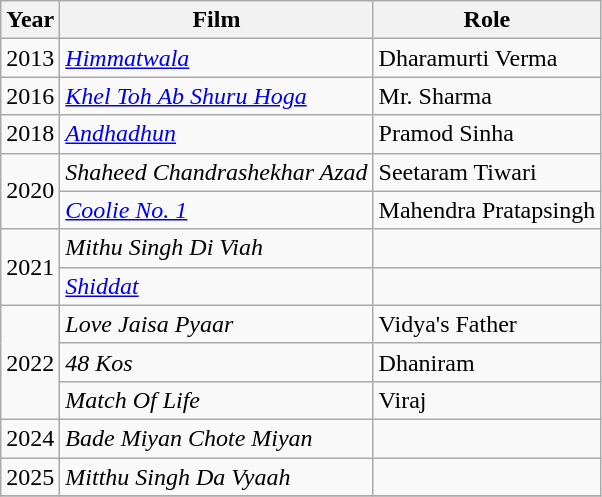<table class="wikitable sortable">
<tr>
<th>Year</th>
<th>Film</th>
<th>Role</th>
</tr>
<tr>
<td>2013</td>
<td><em><a href='#'> Himmatwala</a></em></td>
<td>Dharamurti Verma</td>
</tr>
<tr>
<td>2016</td>
<td><em><a href='#'>Khel Toh Ab Shuru Hoga</a></em></td>
<td>Mr. Sharma</td>
</tr>
<tr>
<td>2018</td>
<td><em><a href='#'>Andhadhun</a></em></td>
<td>Pramod Sinha</td>
</tr>
<tr>
<td rowspan = "2">2020</td>
<td><em>Shaheed Chandrashekhar Azad</em></td>
<td>Seetaram Tiwari</td>
</tr>
<tr>
<td><em><a href='#'> Coolie No. 1</a></em></td>
<td>Mahendra Pratapsingh</td>
</tr>
<tr>
<td rowspan = "2">2021</td>
<td><em>Mithu Singh Di Viah</em></td>
<td></td>
</tr>
<tr>
<td><em><a href='#'>Shiddat</a></em></td>
<td></td>
</tr>
<tr>
<td rowspan = "3">2022</td>
<td><em>Love Jaisa Pyaar</em></td>
<td>Vidya's Father</td>
</tr>
<tr>
<td><em>48 Kos</em></td>
<td>Dhaniram</td>
</tr>
<tr>
<td><em>Match Of Life</em></td>
<td>Viraj</td>
</tr>
<tr>
<td>2024</td>
<td><em>Bade Miyan Chote Miyan</em></td>
<td></td>
</tr>
<tr>
<td>2025</td>
<td><em>Mitthu Singh Da Vyaah</em></td>
<td></td>
</tr>
<tr>
</tr>
</table>
